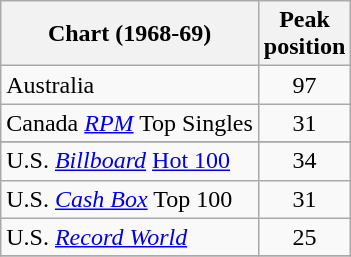<table class="wikitable sortable">
<tr>
<th>Chart (1968-69)</th>
<th>Peak<br>position</th>
</tr>
<tr>
<td>Australia</td>
<td style="text-align:center;">97</td>
</tr>
<tr>
<td>Canada <em><a href='#'>RPM</a></em> Top Singles</td>
<td style="text-align:center;">31</td>
</tr>
<tr>
</tr>
<tr>
<td>U.S. <em><a href='#'>Billboard</a></em> <a href='#'>Hot 100</a></td>
<td style="text-align:center;">34</td>
</tr>
<tr>
<td>U.S. <a href='#'><em>Cash Box</em></a> Top 100</td>
<td align="center">31</td>
</tr>
<tr>
<td>U.S. <em><a href='#'>Record World</a></em></td>
<td style="text-align:center;">25</td>
</tr>
<tr>
</tr>
</table>
